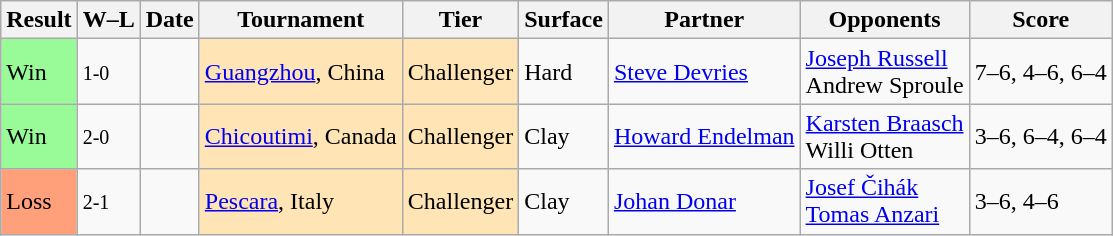<table class="sortable wikitable">
<tr>
<th>Result</th>
<th class="unsortable">W–L</th>
<th>Date</th>
<th>Tournament</th>
<th>Tier</th>
<th>Surface</th>
<th>Partner</th>
<th>Opponents</th>
<th class="unsortable">Score</th>
</tr>
<tr>
<td style="background:#98fb98;">Win</td>
<td><small>1-0</small></td>
<td></td>
<td style="background:moccasin;"><a href='#'>Guangzhou</a>, China</td>
<td style="background:moccasin;">Challenger</td>
<td>Hard</td>
<td> <a href='#'>Steve Devries</a></td>
<td> <a href='#'>Joseph Russell</a> <br>  Andrew Sproule</td>
<td>7–6, 4–6, 6–4</td>
</tr>
<tr>
<td style="background:#98fb98;">Win</td>
<td><small>2-0</small></td>
<td></td>
<td style="background:moccasin;"><a href='#'>Chicoutimi</a>, Canada</td>
<td style="background:moccasin;">Challenger</td>
<td>Clay</td>
<td> <a href='#'>Howard Endelman</a></td>
<td> <a href='#'>Karsten Braasch</a> <br>  Willi Otten</td>
<td>3–6, 6–4, 6–4</td>
</tr>
<tr>
<td style="background:#ffa07a;">Loss</td>
<td><small>2-1</small></td>
<td></td>
<td style="background:moccasin;"><a href='#'>Pescara</a>, Italy</td>
<td style="background:moccasin;">Challenger</td>
<td>Clay</td>
<td> <a href='#'>Johan Donar</a></td>
<td> <a href='#'>Josef Čihák</a> <br>  <a href='#'>Tomas Anzari</a></td>
<td>3–6, 4–6</td>
</tr>
</table>
